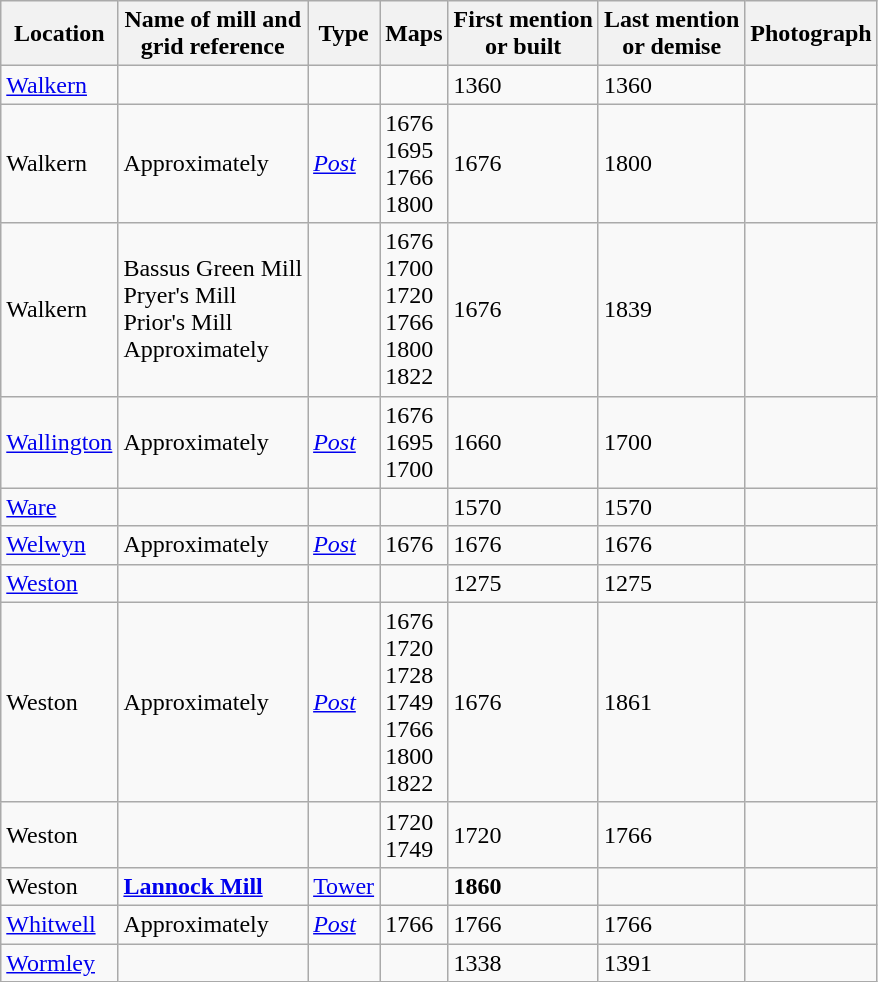<table class="wikitable">
<tr>
<th>Location</th>
<th>Name of mill and<br>grid reference</th>
<th>Type</th>
<th>Maps</th>
<th>First mention<br>or built</th>
<th>Last mention<br> or demise</th>
<th>Photograph</th>
</tr>
<tr>
<td><a href='#'>Walkern</a></td>
<td></td>
<td></td>
<td></td>
<td>1360</td>
<td>1360</td>
<td></td>
</tr>
<tr>
<td>Walkern</td>
<td>Approximately<br></td>
<td><em><a href='#'>Post</a></em></td>
<td>1676<br>1695<br>1766<br>1800</td>
<td>1676</td>
<td>1800</td>
<td></td>
</tr>
<tr>
<td>Walkern</td>
<td>Bassus Green Mill<br>Pryer's Mill<br>Prior's Mill<br>Approximately<br></td>
<td></td>
<td>1676<br>1700<br>1720<br>1766<br>1800<br>1822</td>
<td>1676</td>
<td>1839</td>
<td></td>
</tr>
<tr>
<td><a href='#'>Wallington</a></td>
<td>Approximately<br></td>
<td><em><a href='#'>Post</a></em></td>
<td>1676<br>1695<br>1700</td>
<td>1660</td>
<td>1700</td>
<td></td>
</tr>
<tr>
<td><a href='#'>Ware</a></td>
<td></td>
<td></td>
<td></td>
<td>1570</td>
<td>1570</td>
<td></td>
</tr>
<tr>
<td><a href='#'>Welwyn</a></td>
<td>Approximately<br></td>
<td><em><a href='#'>Post</a></em></td>
<td>1676</td>
<td>1676</td>
<td>1676</td>
<td></td>
</tr>
<tr>
<td><a href='#'>Weston</a></td>
<td></td>
<td></td>
<td></td>
<td>1275</td>
<td>1275</td>
<td></td>
</tr>
<tr>
<td>Weston</td>
<td>Approximately<br></td>
<td><em><a href='#'>Post</a></em></td>
<td>1676<br>1720<br>1728<br>1749<br>1766<br>1800<br>1822</td>
<td>1676</td>
<td>1861</td>
<td></td>
</tr>
<tr>
<td>Weston</td>
<td></td>
<td></td>
<td>1720<br>1749<br></td>
<td>1720</td>
<td>1766</td>
<td></td>
</tr>
<tr>
<td>Weston</td>
<td><strong><a href='#'>Lannock Mill</a></strong><br></td>
<td><a href='#'>Tower</a></td>
<td></td>
<td><strong>1860</strong></td>
<td></td>
<td></td>
</tr>
<tr>
<td><a href='#'>Whitwell</a></td>
<td>Approximately<br></td>
<td><em><a href='#'>Post</a></em></td>
<td>1766</td>
<td>1766</td>
<td>1766</td>
<td></td>
</tr>
<tr>
<td><a href='#'>Wormley</a></td>
<td></td>
<td></td>
<td></td>
<td>1338</td>
<td>1391</td>
<td></td>
</tr>
</table>
